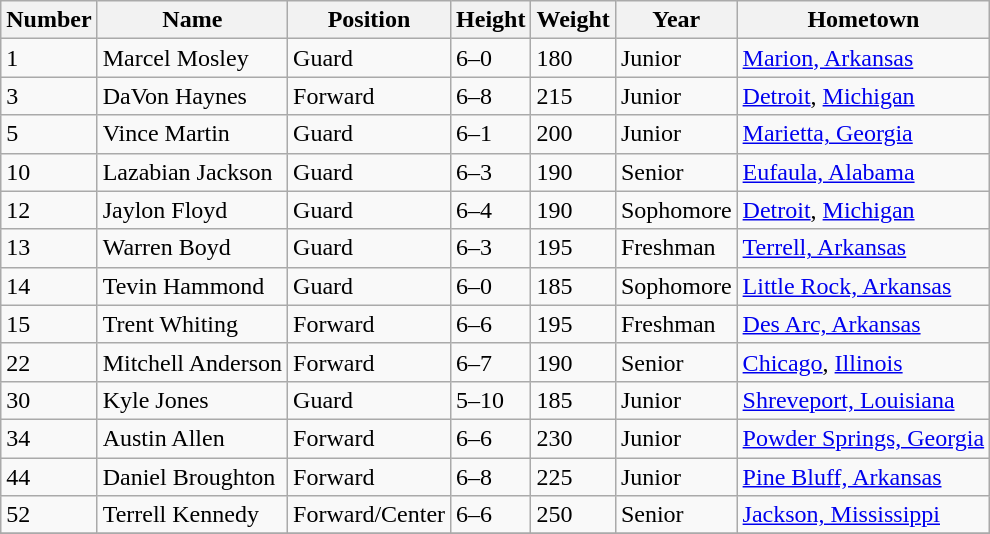<table class="wikitable">
<tr>
<th>Number</th>
<th>Name</th>
<th>Position</th>
<th>Height</th>
<th>Weight</th>
<th>Year</th>
<th>Hometown</th>
</tr>
<tr>
<td>1</td>
<td>Marcel Mosley</td>
<td>Guard</td>
<td>6–0</td>
<td>180</td>
<td>Junior</td>
<td><a href='#'>Marion, Arkansas</a></td>
</tr>
<tr>
<td>3</td>
<td>DaVon Haynes</td>
<td>Forward</td>
<td>6–8</td>
<td>215</td>
<td>Junior</td>
<td><a href='#'>Detroit</a>, <a href='#'>Michigan</a></td>
</tr>
<tr>
<td>5</td>
<td>Vince Martin</td>
<td>Guard</td>
<td>6–1</td>
<td>200</td>
<td>Junior</td>
<td><a href='#'>Marietta, Georgia</a></td>
</tr>
<tr>
<td>10</td>
<td>Lazabian Jackson</td>
<td>Guard</td>
<td>6–3</td>
<td>190</td>
<td>Senior</td>
<td><a href='#'>Eufaula, Alabama</a></td>
</tr>
<tr>
<td>12</td>
<td>Jaylon Floyd</td>
<td>Guard</td>
<td>6–4</td>
<td>190</td>
<td>Sophomore</td>
<td><a href='#'>Detroit</a>, <a href='#'>Michigan</a></td>
</tr>
<tr>
<td>13</td>
<td>Warren Boyd</td>
<td>Guard</td>
<td>6–3</td>
<td>195</td>
<td>Freshman</td>
<td><a href='#'>Terrell, Arkansas</a></td>
</tr>
<tr>
<td>14</td>
<td>Tevin Hammond</td>
<td>Guard</td>
<td>6–0</td>
<td>185</td>
<td>Sophomore</td>
<td><a href='#'>Little Rock, Arkansas</a></td>
</tr>
<tr>
<td>15</td>
<td>Trent Whiting</td>
<td>Forward</td>
<td>6–6</td>
<td>195</td>
<td>Freshman</td>
<td><a href='#'>Des Arc, Arkansas</a></td>
</tr>
<tr>
<td>22</td>
<td>Mitchell Anderson</td>
<td>Forward</td>
<td>6–7</td>
<td>190</td>
<td>Senior</td>
<td><a href='#'>Chicago</a>, <a href='#'>Illinois</a></td>
</tr>
<tr>
<td>30</td>
<td>Kyle Jones</td>
<td>Guard</td>
<td>5–10</td>
<td>185</td>
<td>Junior</td>
<td><a href='#'>Shreveport, Louisiana</a></td>
</tr>
<tr>
<td>34</td>
<td>Austin Allen</td>
<td>Forward</td>
<td>6–6</td>
<td>230</td>
<td>Junior</td>
<td><a href='#'>Powder Springs, Georgia</a></td>
</tr>
<tr>
<td>44</td>
<td>Daniel Broughton</td>
<td>Forward</td>
<td>6–8</td>
<td>225</td>
<td>Junior</td>
<td><a href='#'>Pine Bluff, Arkansas</a></td>
</tr>
<tr>
<td>52</td>
<td>Terrell Kennedy</td>
<td>Forward/Center</td>
<td>6–6</td>
<td>250</td>
<td>Senior</td>
<td><a href='#'>Jackson, Mississippi</a></td>
</tr>
<tr>
</tr>
</table>
